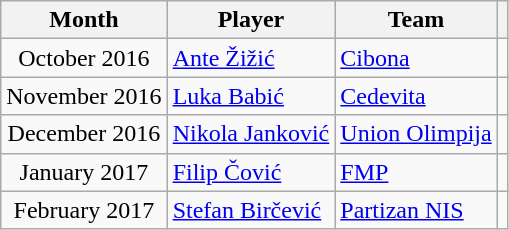<table class="wikitable" style="text-align: center;">
<tr>
<th>Month</th>
<th>Player</th>
<th>Team</th>
<th></th>
</tr>
<tr>
<td>October 2016</td>
<td align="left"> <a href='#'>Ante Žižić</a></td>
<td align="left"> <a href='#'>Cibona</a></td>
<td></td>
</tr>
<tr>
<td>November 2016</td>
<td align="left"> <a href='#'>Luka Babić</a></td>
<td align="left"> <a href='#'>Cedevita</a></td>
<td></td>
</tr>
<tr>
<td>December 2016</td>
<td align="left"> <a href='#'>Nikola Janković</a></td>
<td align="left"> <a href='#'>Union Olimpija</a></td>
<td></td>
</tr>
<tr>
<td>January 2017</td>
<td align="left"> <a href='#'>Filip Čović</a></td>
<td align="left"> <a href='#'>FMP</a></td>
<td></td>
</tr>
<tr>
<td>February 2017</td>
<td align="left"> <a href='#'>Stefan Birčević</a></td>
<td align="left"> <a href='#'>Partizan NIS</a></td>
<td></td>
</tr>
</table>
